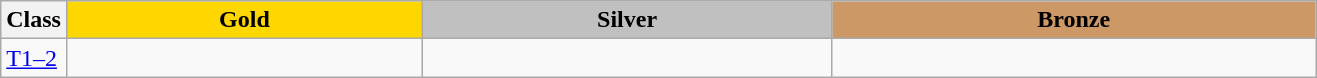<table class=wikitable style="font-size:100%">
<tr>
<th rowspan="1" width="5%">Class</th>
<th rowspan="1" style="background:gold;">Gold</th>
<th colspan="1" style="background:silver;">Silver</th>
<th colspan="1" style="background:#CC9966;">Bronze</th>
</tr>
<tr>
<td><a href='#'>T1–2</a></td>
<td></td>
<td></td>
<td></td>
</tr>
</table>
